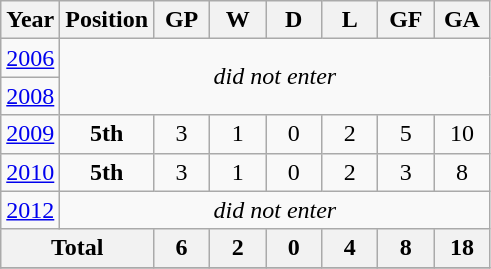<table class="wikitable" style="text-align: center;">
<tr>
<th>Year</th>
<th>Position</th>
<th width=30>GP</th>
<th width=30>W</th>
<th width=30>D</th>
<th width=30>L</th>
<th width=30>GF</th>
<th width=30>GA</th>
</tr>
<tr>
<td> <a href='#'>2006</a></td>
<td rowspan=2 colspan=7><em>did not enter</em></td>
</tr>
<tr>
<td> <a href='#'>2008</a></td>
</tr>
<tr>
<td> <a href='#'>2009</a></td>
<td><strong>5th</strong></td>
<td>3</td>
<td>1</td>
<td>0</td>
<td>2</td>
<td>5</td>
<td>10</td>
</tr>
<tr>
<td> <a href='#'>2010</a></td>
<td><strong>5th</strong></td>
<td>3</td>
<td>1</td>
<td>0</td>
<td>2</td>
<td>3</td>
<td>8</td>
</tr>
<tr>
<td> <a href='#'>2012</a></td>
<td colspan=7><em>did not enter</em></td>
</tr>
<tr>
<th colspan=2>Total</th>
<th>6</th>
<th>2</th>
<th>0</th>
<th>4</th>
<th>8</th>
<th>18</th>
</tr>
<tr>
</tr>
</table>
